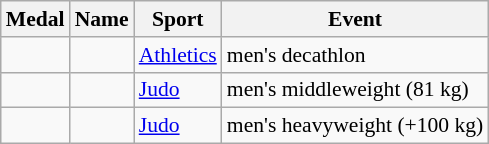<table class="wikitable sortable" style="font-size:90%">
<tr>
<th>Medal</th>
<th>Name</th>
<th>Sport</th>
<th>Event</th>
</tr>
<tr>
<td></td>
<td></td>
<td><a href='#'>Athletics</a></td>
<td>men's decathlon</td>
</tr>
<tr>
<td></td>
<td></td>
<td><a href='#'>Judo</a></td>
<td>men's middleweight (81 kg)</td>
</tr>
<tr>
<td></td>
<td></td>
<td><a href='#'>Judo</a></td>
<td>men's heavyweight (+100 kg)</td>
</tr>
</table>
